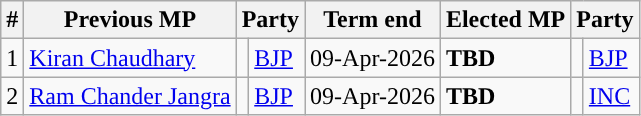<table class="wikitable sortable">
<tr>
<th>#</th>
<th>Previous MP</th>
<th colspan="2">Party</th>
<th>Term end</th>
<th>Elected MP</th>
<th colspan="2">Party</th>
</tr>
<tr>
<td>1</td>
<td><a href='#'>Kiran Chaudhary </a></td>
<td></td>
<td><a href='#'>BJP</a></td>
<td>09-Apr-2026</td>
<td><strong>TBD</strong></td>
<td></td>
<td><a href='#'>BJP</a></td>
</tr>
<tr>
<td>2</td>
<td><a href='#'>Ram Chander Jangra</a></td>
<td width="1px"></td>
<td><a href='#'>BJP</a></td>
<td>09-Apr-2026</td>
<td><strong>TBD</strong></td>
<td width="1px"></td>
<td><a href='#'>INC</a></td>
</tr>
</table>
